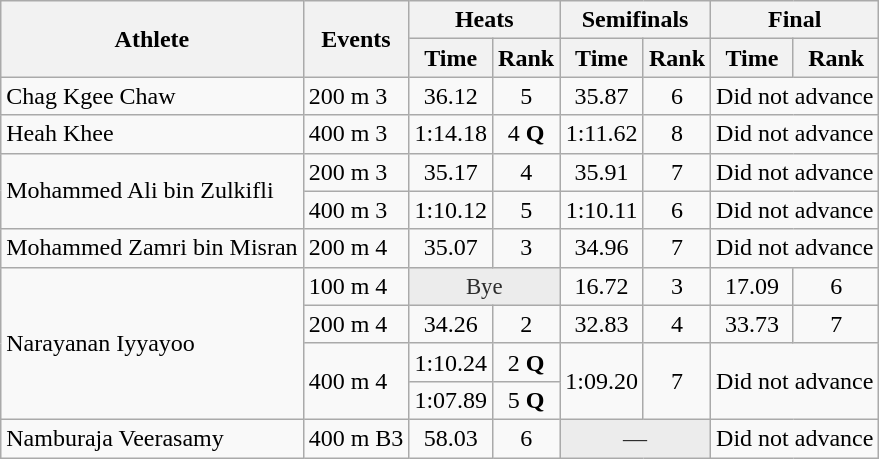<table class="wikitable">
<tr>
<th rowspan="2">Athlete</th>
<th rowspan="2">Events</th>
<th colspan="2">Heats</th>
<th colspan="2">Semifinals</th>
<th colspan="2">Final</th>
</tr>
<tr>
<th>Time</th>
<th>Rank</th>
<th>Time</th>
<th>Rank</th>
<th>Time</th>
<th>Rank</th>
</tr>
<tr>
<td>Chag Kgee Chaw</td>
<td>200 m 3</td>
<td align="center">36.12</td>
<td align="center">5</td>
<td align="center">35.87</td>
<td align="center">6</td>
<td colspan="2" align="center">Did not advance</td>
</tr>
<tr>
<td>Heah Khee</td>
<td>400 m 3</td>
<td align="center">1:14.18</td>
<td align="center">4 <strong>Q</strong></td>
<td align="center">1:11.62</td>
<td align="center">8</td>
<td colspan="2" align="center">Did not advance</td>
</tr>
<tr>
<td rowspan="2">Mohammed Ali bin Zulkifli</td>
<td>200 m 3</td>
<td align="center">35.17</td>
<td align="center">4</td>
<td align="center">35.91</td>
<td align="center">7</td>
<td colspan="2" align="center">Did not advance</td>
</tr>
<tr>
<td>400 m 3</td>
<td align="center">1:10.12</td>
<td align="center">5</td>
<td align="center">1:10.11</td>
<td align="center">6</td>
<td colspan="2" align="center">Did not advance</td>
</tr>
<tr>
<td>Mohammed Zamri bin Misran</td>
<td>200 m 4</td>
<td align="center">35.07</td>
<td align="center">3</td>
<td align="center">34.96</td>
<td align="center">7</td>
<td colspan="2" align="center">Did not advance</td>
</tr>
<tr>
<td rowspan="4">Narayanan Iyyayoo</td>
<td>100 m 4</td>
<td colspan="2" style="background: #ececec; color: #2C2C2C; vertical-align: middle; font-size: 95%; text-align: center; " class="table-na">Bye</td>
<td align="center">16.72</td>
<td align="center">3</td>
<td align="center">17.09</td>
<td align="center">6</td>
</tr>
<tr>
<td>200 m 4</td>
<td align="center">34.26</td>
<td align="center">2</td>
<td align="center">32.83</td>
<td align="center">4</td>
<td align="center">33.73</td>
<td align="center">7</td>
</tr>
<tr>
<td rowspan="2">400 m 4</td>
<td align="center"><strong><em></em></strong> 1:10.24</td>
<td align="center">2 <strong>Q</strong></td>
<td rowspan="2" align="center">1:09.20</td>
<td rowspan="2" align="center">7</td>
<td colspan="2" rowspan="2" align="center">Did not advance</td>
</tr>
<tr>
<td align="center"><strong><em></em></strong> 1:07.89</td>
<td align="center">5 <strong>Q</strong></td>
</tr>
<tr>
<td>Namburaja Veerasamy</td>
<td align="center">400 m B3</td>
<td align="center">58.03</td>
<td align="center">6</td>
<td colspan="2" align="center" style="background: var(--background-color-interactive, #ececec); color: var(--color-base, #2C2C2C); vertical-align: middle; text-align: center; " class="table-na">—</td>
<td colspan="2" align="center">Did not advance</td>
</tr>
</table>
